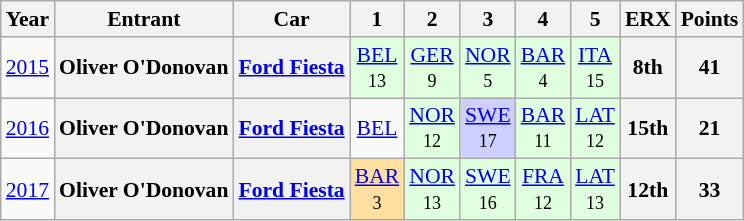<table class="wikitable" border="1" style="text-align:center; font-size:90%;">
<tr valign="top">
<th>Year</th>
<th>Entrant</th>
<th>Car</th>
<th>1</th>
<th>2</th>
<th>3</th>
<th>4</th>
<th>5</th>
<th>ERX</th>
<th>Points</th>
</tr>
<tr>
<td><a href='#'>2015</a></td>
<th>Oliver O'Donovan</th>
<th><a href='#'>Ford Fiesta</a></th>
<td style="background:#dfffdf;"><a href='#'>BEL</a><br><small>13</small></td>
<td style="background:#dfffdf;"><a href='#'>GER</a><br><small>9</small></td>
<td style="background:#dfffdf;"><a href='#'>NOR</a><br><small>5</small></td>
<td style="background:#dfffdf;"><a href='#'>BAR</a><br><small>4</small></td>
<td style="background:#dfffdf;"><a href='#'>ITA</a><br><small>15</small></td>
<th>8th</th>
<th>41</th>
</tr>
<tr>
<td><a href='#'>2016</a></td>
<th>Oliver O'Donovan</th>
<th><a href='#'>Ford Fiesta</a></th>
<td><a href='#'>BEL</a><br><small></small></td>
<td style="background:#dfffdf;"><a href='#'>NOR</a><br><small>12</small></td>
<td style="background:#cfcfff;"><a href='#'>SWE</a><br><small>17</small></td>
<td style="background:#dfffdf;"><a href='#'>BAR</a><br><small>11</small></td>
<td style="background:#DFFFDF;"><a href='#'>LAT</a><br><small>12</small></td>
<th>15th</th>
<th>21</th>
</tr>
<tr>
<td><a href='#'>2017</a></td>
<th>Oliver O'Donovan</th>
<th><a href='#'>Ford Fiesta</a></th>
<td style="background:#FFDF9F;"><a href='#'>BAR</a><br><small>3</small></td>
<td style="background:#dfffdf;"><a href='#'>NOR</a><br><small>13</small></td>
<td style="background:#dfffdf;"><a href='#'>SWE</a><br><small>16</small></td>
<td style="background:#dfffdf;"><a href='#'>FRA</a><br><small>12</small></td>
<td style="background:#dfffdf;"><a href='#'>LAT</a><br><small>13</small></td>
<th>12th</th>
<th>33</th>
</tr>
</table>
